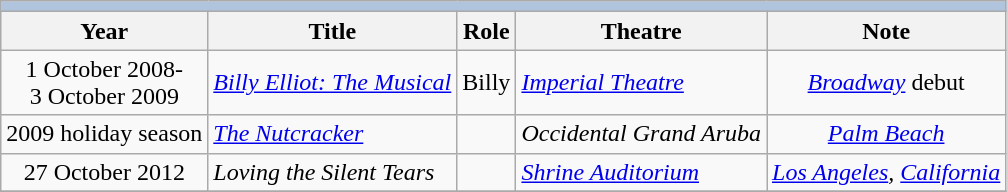<table class="wikitable">
<tr>
<th colspan="5" style="background: LightSteelBlue;"></th>
</tr>
<tr>
<th>Year</th>
<th>Title</th>
<th>Role</th>
<th>Theatre</th>
<th>Note</th>
</tr>
<tr>
<td rowspan="1" style="text-align:center;">1 October 2008-<br>3 October 2009</td>
<td style="text-align:center;"><em><a href='#'>Billy Elliot: The Musical</a></em></td>
<td style="text-align:center;">Billy</td>
<td><em><a href='#'>Imperial Theatre</a></em></td>
<td style="text-align:center;"><em><a href='#'>Broadway</a></em> debut</td>
</tr>
<tr>
<td rowspan="1" style="text-align:center;">2009 holiday season</td>
<td><em><a href='#'>The Nutcracker</a></em></td>
<td></td>
<td><em>Occidental Grand Aruba</em></td>
<td style="text-align:center;"><em><a href='#'>Palm Beach</a></em></td>
</tr>
<tr>
<td rowspan="1" style="text-align:center;">27 October 2012</td>
<td><em>Loving the Silent Tears</em></td>
<td></td>
<td><em><a href='#'>Shrine Auditorium</a></em></td>
<td style="text-align:center;"><em><a href='#'>Los Angeles</a>, <a href='#'>California</a></em></td>
</tr>
<tr>
</tr>
</table>
